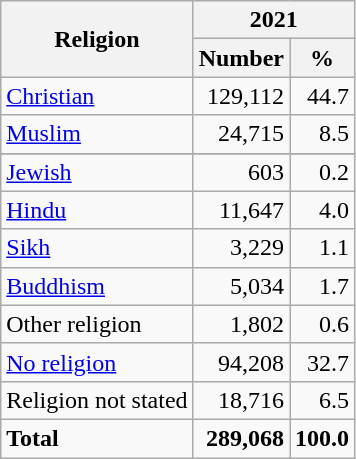<table class="wikitable sortable" style="text-align:right">
<tr>
<th rowspan="2">Religion</th>
<th colspan="2">2021</th>
</tr>
<tr>
<th>Number</th>
<th>%</th>
</tr>
<tr>
<td style="text-align:left"><a href='#'>Christian</a></td>
<td>129,112</td>
<td>44.7</td>
</tr>
<tr>
<td style="text-align:left"><a href='#'>Muslim</a></td>
<td>24,715</td>
<td>8.5</td>
</tr>
<tr>
</tr>
<tr>
<td style="text-align:left"><a href='#'>Jewish</a></td>
<td>603</td>
<td>0.2</td>
</tr>
<tr>
<td style="text-align:left"><a href='#'>Hindu</a></td>
<td>11,647</td>
<td>4.0</td>
</tr>
<tr>
<td style="text-align:left"><a href='#'>Sikh</a></td>
<td>3,229</td>
<td>1.1</td>
</tr>
<tr>
<td style="text-align:left"><a href='#'>Buddhism</a></td>
<td>5,034</td>
<td>1.7</td>
</tr>
<tr>
<td style="text-align:left">Other religion</td>
<td>1,802</td>
<td>0.6</td>
</tr>
<tr>
<td style="text-align:left"><a href='#'>No religion</a></td>
<td>94,208</td>
<td>32.7</td>
</tr>
<tr>
<td style="text-align:left">Religion not stated</td>
<td>18,716</td>
<td>6.5</td>
</tr>
<tr style="font-weight:bold;">
<td style="text-align:left">Total</td>
<td>289,068</td>
<td>100.0</td>
</tr>
</table>
